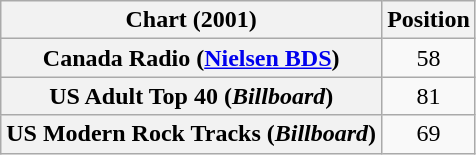<table class="wikitable sortable plainrowheaders" style="text-align:center">
<tr>
<th scope="col">Chart (2001)</th>
<th scope="col">Position</th>
</tr>
<tr>
<th scope="row">Canada Radio (<a href='#'>Nielsen BDS</a>)</th>
<td>58</td>
</tr>
<tr>
<th scope="row">US Adult Top 40 (<em>Billboard</em>)</th>
<td>81</td>
</tr>
<tr>
<th scope="row">US Modern Rock Tracks (<em>Billboard</em>)</th>
<td>69</td>
</tr>
</table>
